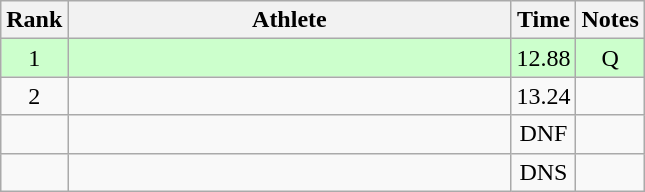<table class="wikitable" style="text-align:center">
<tr>
<th>Rank</th>
<th Style="width:18em">Athlete</th>
<th>Time</th>
<th>Notes</th>
</tr>
<tr style="background:#cfc">
<td>1</td>
<td style="text-align:left"></td>
<td>12.88</td>
<td>Q</td>
</tr>
<tr>
<td>2</td>
<td style="text-align:left"></td>
<td>13.24</td>
<td></td>
</tr>
<tr>
<td></td>
<td style="text-align:left"></td>
<td>DNF</td>
<td></td>
</tr>
<tr>
<td></td>
<td style="text-align:left"></td>
<td>DNS</td>
<td></td>
</tr>
</table>
